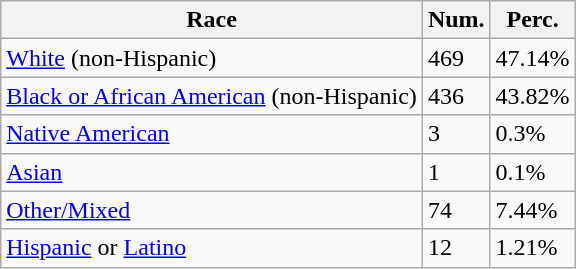<table class="wikitable">
<tr>
<th>Race</th>
<th>Num.</th>
<th>Perc.</th>
</tr>
<tr>
<td><a href='#'>White</a> (non-Hispanic)</td>
<td>469</td>
<td>47.14%</td>
</tr>
<tr>
<td><a href='#'>Black or African American</a> (non-Hispanic)</td>
<td>436</td>
<td>43.82%</td>
</tr>
<tr>
<td><a href='#'>Native American</a></td>
<td>3</td>
<td>0.3%</td>
</tr>
<tr>
<td><a href='#'>Asian</a></td>
<td>1</td>
<td>0.1%</td>
</tr>
<tr>
<td><a href='#'>Other/Mixed</a></td>
<td>74</td>
<td>7.44%</td>
</tr>
<tr>
<td><a href='#'>Hispanic</a> or <a href='#'>Latino</a></td>
<td>12</td>
<td>1.21%</td>
</tr>
</table>
